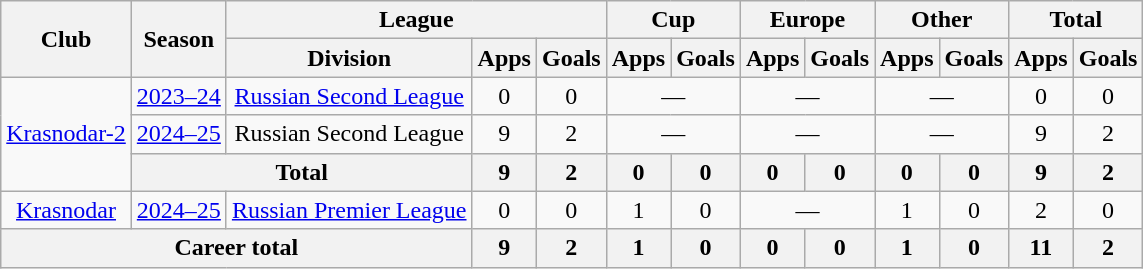<table class="wikitable" style="text-align: center">
<tr>
<th rowspan="2">Club</th>
<th rowspan="2">Season</th>
<th colspan="3">League</th>
<th colspan="2">Cup</th>
<th colspan="2">Europe</th>
<th colspan="2">Other</th>
<th colspan="2">Total</th>
</tr>
<tr>
<th>Division</th>
<th>Apps</th>
<th>Goals</th>
<th>Apps</th>
<th>Goals</th>
<th>Apps</th>
<th>Goals</th>
<th>Apps</th>
<th>Goals</th>
<th>Apps</th>
<th>Goals</th>
</tr>
<tr>
<td rowspan="3"><a href='#'>Krasnodar-2</a></td>
<td><a href='#'>2023–24</a></td>
<td><a href='#'>Russian Second League</a></td>
<td>0</td>
<td>0</td>
<td colspan="2">—</td>
<td colspan="2">—</td>
<td colspan="2">—</td>
<td>0</td>
<td>0</td>
</tr>
<tr>
<td><a href='#'>2024–25</a></td>
<td>Russian Second League</td>
<td>9</td>
<td>2</td>
<td colspan="2">—</td>
<td colspan="2">—</td>
<td colspan="2">—</td>
<td>9</td>
<td>2</td>
</tr>
<tr>
<th colspan="2">Total</th>
<th>9</th>
<th>2</th>
<th>0</th>
<th>0</th>
<th>0</th>
<th>0</th>
<th>0</th>
<th>0</th>
<th>9</th>
<th>2</th>
</tr>
<tr>
<td><a href='#'>Krasnodar</a></td>
<td><a href='#'>2024–25</a></td>
<td><a href='#'>Russian Premier League</a></td>
<td>0</td>
<td>0</td>
<td>1</td>
<td>0</td>
<td colspan="2">—</td>
<td>1</td>
<td>0</td>
<td>2</td>
<td>0</td>
</tr>
<tr>
<th colspan="3">Career total</th>
<th>9</th>
<th>2</th>
<th>1</th>
<th>0</th>
<th>0</th>
<th>0</th>
<th>1</th>
<th>0</th>
<th>11</th>
<th>2</th>
</tr>
</table>
